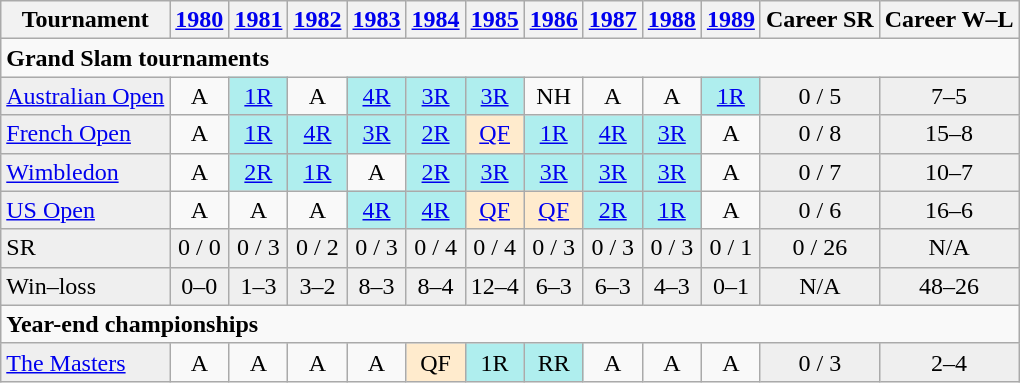<table class="wikitable">
<tr>
<th>Tournament</th>
<th><a href='#'>1980</a></th>
<th><a href='#'>1981</a></th>
<th><a href='#'>1982</a></th>
<th><a href='#'>1983</a></th>
<th><a href='#'>1984</a></th>
<th><a href='#'>1985</a></th>
<th><a href='#'>1986</a></th>
<th><a href='#'>1987</a></th>
<th><a href='#'>1988</a></th>
<th><a href='#'>1989</a></th>
<th>Career SR</th>
<th>Career W–L</th>
</tr>
<tr>
<td colspan="13"><strong>Grand Slam tournaments</strong></td>
</tr>
<tr>
<td style="background:#EFEFEF;"><a href='#'>Australian Open</a></td>
<td align="center">A</td>
<td align="center" style="background:#afeeee;"><a href='#'>1R</a></td>
<td align="center">A</td>
<td align="center" style="background:#afeeee;"><a href='#'>4R</a></td>
<td align="center" style="background:#afeeee;"><a href='#'>3R</a></td>
<td align="center" style="background:#afeeee;"><a href='#'>3R</a></td>
<td align="center">NH</td>
<td align="center">A</td>
<td align="center">A</td>
<td align="center" style="background:#afeeee;"><a href='#'>1R</a></td>
<td align="center" style="background:#EFEFEF;">0 / 5</td>
<td align="center" style="background:#EFEFEF;">7–5</td>
</tr>
<tr>
<td style="background:#EFEFEF;"><a href='#'>French Open</a></td>
<td align="center">A</td>
<td align="center" style="background:#afeeee;"><a href='#'>1R</a></td>
<td align="center" style="background:#afeeee;"><a href='#'>4R</a></td>
<td align="center" style="background:#afeeee;"><a href='#'>3R</a></td>
<td align="center" style="background:#afeeee;"><a href='#'>2R</a></td>
<td align="center" style="background:#ffebcd;"><a href='#'>QF</a></td>
<td align="center" style="background:#afeeee;"><a href='#'>1R</a></td>
<td align="center" style="background:#afeeee;"><a href='#'>4R</a></td>
<td align="center" style="background:#afeeee;"><a href='#'>3R</a></td>
<td align="center">A</td>
<td align="center" style="background:#EFEFEF;">0 / 8</td>
<td align="center" style="background:#EFEFEF;">15–8</td>
</tr>
<tr>
<td style="background:#EFEFEF;"><a href='#'>Wimbledon</a></td>
<td align="center">A</td>
<td align="center" style="background:#afeeee;"><a href='#'>2R</a></td>
<td align="center" style="background:#afeeee;"><a href='#'>1R</a></td>
<td align="center">A</td>
<td align="center" style="background:#afeeee;"><a href='#'>2R</a></td>
<td align="center" style="background:#afeeee;"><a href='#'>3R</a></td>
<td align="center" style="background:#afeeee;"><a href='#'>3R</a></td>
<td align="center" style="background:#afeeee;"><a href='#'>3R</a></td>
<td align="center" style="background:#afeeee;"><a href='#'>3R</a></td>
<td align="center">A</td>
<td align="center" style="background:#EFEFEF;">0 / 7</td>
<td align="center" style="background:#EFEFEF;">10–7</td>
</tr>
<tr>
<td style="background:#EFEFEF;"><a href='#'>US Open</a></td>
<td align="center">A</td>
<td align="center">A</td>
<td align="center">A</td>
<td align="center" style="background:#afeeee;"><a href='#'>4R</a></td>
<td align="center" style="background:#afeeee;"><a href='#'>4R</a></td>
<td align="center" style="background:#ffebcd;"><a href='#'>QF</a></td>
<td align="center" style="background:#ffebcd;"><a href='#'>QF</a></td>
<td align="center" style="background:#afeeee;"><a href='#'>2R</a></td>
<td align="center" style="background:#afeeee;"><a href='#'>1R</a></td>
<td align="center">A</td>
<td align="center" style="background:#EFEFEF;">0 / 6</td>
<td align="center" style="background:#EFEFEF;">16–6</td>
</tr>
<tr bgcolor=efefef>
<td style="background:#EFEFEF;">SR</td>
<td align="center" style="background:#EFEFEF;">0 / 0</td>
<td align="center" style="background:#EFEFEF;">0 / 3</td>
<td align="center" style="background:#EFEFEF;">0 / 2</td>
<td align="center" style="background:#EFEFEF;">0 / 3</td>
<td align="center" style="background:#EFEFEF;">0 / 4</td>
<td align="center" style="background:#EFEFEF;">0 / 4</td>
<td align="center" style="background:#EFEFEF;">0 / 3</td>
<td align="center" style="background:#EFEFEF;">0 / 3</td>
<td align="center" style="background:#EFEFEF;">0 / 3</td>
<td align="center" style="background:#EFEFEF;">0 / 1</td>
<td align="center" style="background:#EFEFEF;">0 / 26</td>
<td align="center">N/A</td>
</tr>
<tr bgcolor=efefef>
<td>Win–loss</td>
<td align="center">0–0</td>
<td align="center">1–3</td>
<td align="center">3–2</td>
<td align="center">8–3</td>
<td align="center">8–4</td>
<td align="center">12–4</td>
<td align="center">6–3</td>
<td align="center">6–3</td>
<td align="center">4–3</td>
<td align="center">0–1</td>
<td align="center">N/A</td>
<td align="center">48–26</td>
</tr>
<tr>
<td colspan="13"><strong>Year-end championships</strong></td>
</tr>
<tr>
<td style="background:#EFEFEF;"><a href='#'>The Masters</a></td>
<td align="center">A</td>
<td align="center">A</td>
<td align="center">A</td>
<td align="center">A</td>
<td align="center" style="background:#ffebcd;">QF</td>
<td align="center" style="background:#afeeee;">1R</td>
<td align="center" style="background:#afeeee;">RR</td>
<td align="center">A</td>
<td align="center">A</td>
<td align="center">A</td>
<td align="center" style="background:#EFEFEF;">0 / 3</td>
<td align="center" style="background:#EFEFEF;">2–4</td>
</tr>
</table>
